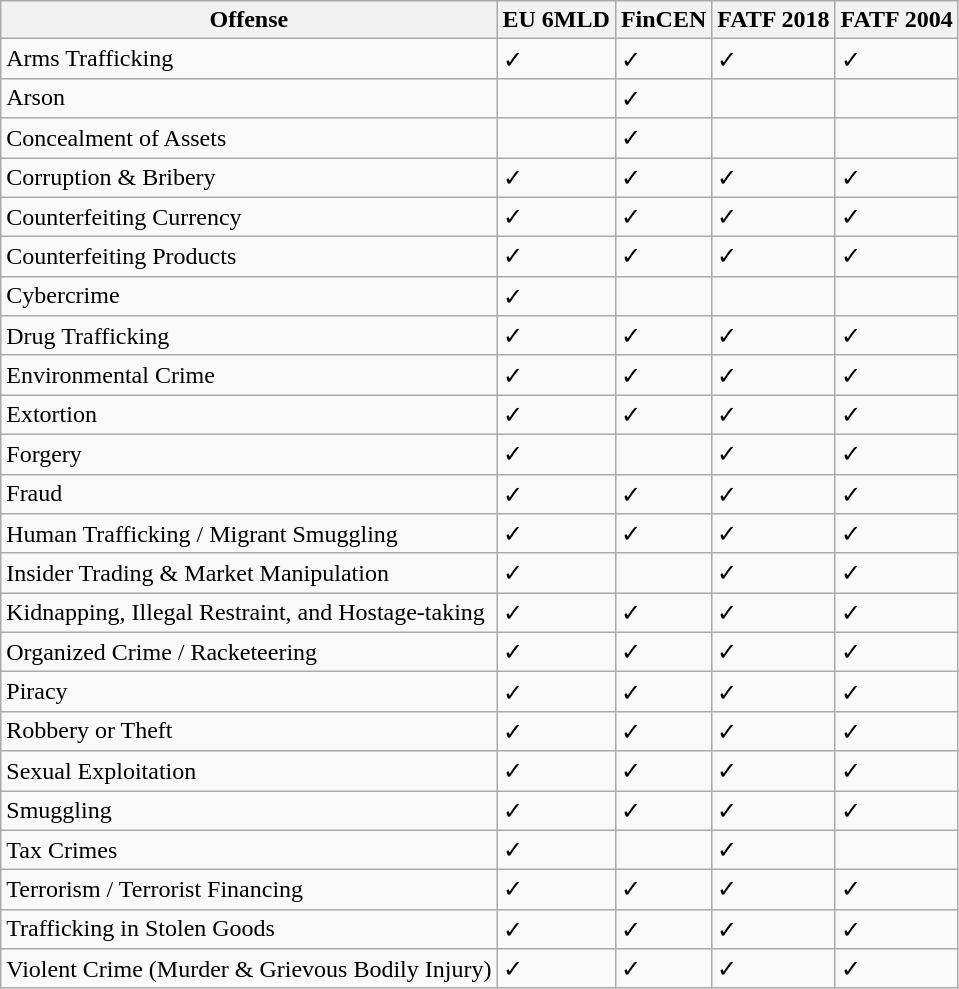<table class="wikitable">
<tr>
<th>Offense</th>
<th>EU 6MLD</th>
<th>FinCEN</th>
<th>FATF 2018</th>
<th>FATF 2004</th>
</tr>
<tr>
<td>Arms Trafficking</td>
<td>✓</td>
<td>✓</td>
<td>✓</td>
<td>✓</td>
</tr>
<tr>
<td>Arson</td>
<td></td>
<td>✓</td>
<td></td>
<td></td>
</tr>
<tr>
<td>Concealment of Assets</td>
<td></td>
<td>✓</td>
<td></td>
<td></td>
</tr>
<tr>
<td>Corruption & Bribery</td>
<td>✓</td>
<td>✓</td>
<td>✓</td>
<td>✓</td>
</tr>
<tr>
<td>Counterfeiting Currency</td>
<td>✓</td>
<td>✓</td>
<td>✓</td>
<td>✓</td>
</tr>
<tr>
<td>Counterfeiting Products</td>
<td>✓</td>
<td>✓</td>
<td>✓</td>
<td>✓</td>
</tr>
<tr>
<td>Cybercrime</td>
<td>✓</td>
<td></td>
<td></td>
<td></td>
</tr>
<tr>
<td>Drug Trafficking</td>
<td>✓</td>
<td>✓</td>
<td>✓</td>
<td>✓</td>
</tr>
<tr>
<td>Environmental Crime</td>
<td>✓</td>
<td>✓</td>
<td>✓</td>
<td>✓</td>
</tr>
<tr>
<td>Extortion</td>
<td>✓</td>
<td>✓</td>
<td>✓</td>
<td>✓</td>
</tr>
<tr>
<td>Forgery</td>
<td>✓</td>
<td></td>
<td>✓</td>
<td>✓</td>
</tr>
<tr>
<td>Fraud</td>
<td>✓</td>
<td>✓</td>
<td>✓</td>
<td>✓</td>
</tr>
<tr>
<td>Human Trafficking / Migrant Smuggling</td>
<td>✓</td>
<td>✓</td>
<td>✓</td>
<td>✓</td>
</tr>
<tr>
<td>Insider Trading & Market Manipulation</td>
<td>✓</td>
<td></td>
<td>✓</td>
<td>✓</td>
</tr>
<tr>
<td>Kidnapping, Illegal Restraint, and Hostage-taking</td>
<td>✓</td>
<td>✓</td>
<td>✓</td>
<td>✓</td>
</tr>
<tr>
<td>Organized Crime / Racketeering</td>
<td>✓</td>
<td>✓</td>
<td>✓</td>
<td>✓</td>
</tr>
<tr>
<td>Piracy</td>
<td>✓</td>
<td>✓</td>
<td>✓</td>
<td>✓</td>
</tr>
<tr>
<td>Robbery or Theft</td>
<td>✓</td>
<td>✓</td>
<td>✓</td>
<td>✓</td>
</tr>
<tr>
<td>Sexual Exploitation</td>
<td>✓</td>
<td>✓</td>
<td>✓</td>
<td>✓</td>
</tr>
<tr>
<td>Smuggling</td>
<td>✓</td>
<td>✓</td>
<td>✓</td>
<td>✓</td>
</tr>
<tr>
<td>Tax Crimes</td>
<td>✓</td>
<td></td>
<td>✓</td>
<td></td>
</tr>
<tr>
<td>Terrorism / Terrorist Financing</td>
<td>✓</td>
<td>✓</td>
<td>✓</td>
<td>✓</td>
</tr>
<tr>
<td>Trafficking in Stolen Goods</td>
<td>✓</td>
<td>✓</td>
<td>✓</td>
<td>✓</td>
</tr>
<tr>
<td>Violent Crime (Murder & Grievous Bodily Injury)</td>
<td>✓</td>
<td>✓</td>
<td>✓</td>
<td>✓</td>
</tr>
</table>
